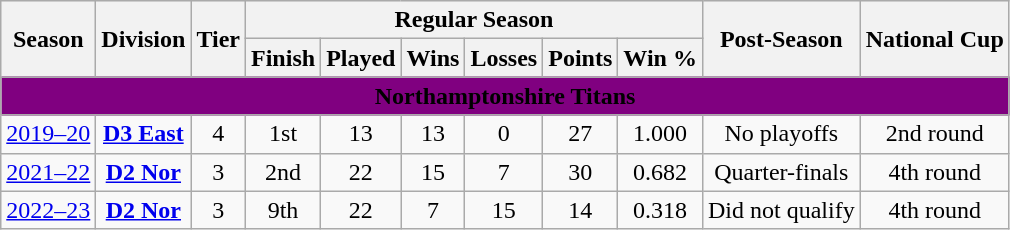<table class="wikitable" style="font-size:100%;">
<tr bgcolor="#efefef">
<th rowspan="2">Season</th>
<th rowspan="2">Division</th>
<th rowspan="2">Tier</th>
<th colspan="6">Regular Season</th>
<th rowspan="2">Post-Season</th>
<th rowspan="2">National Cup</th>
</tr>
<tr>
<th>Finish</th>
<th>Played</th>
<th>Wins</th>
<th>Losses</th>
<th>Points</th>
<th>Win %</th>
</tr>
<tr>
<td colspan="13" align=center bgcolor="purple"><span><strong>Northamptonshire Titans</strong></span></td>
</tr>
<tr>
<td style="text-align:center;"><a href='#'>2019–20</a></td>
<td style="text-align:center;"><strong><a href='#'>D3 East</a></strong></td>
<td style="text-align:center;">4</td>
<td style="text-align:center;">1st</td>
<td style="text-align:center;">13</td>
<td style="text-align:center;">13</td>
<td style="text-align:center;">0</td>
<td style="text-align:center;">27</td>
<td style="text-align:center;">1.000</td>
<td style="text-align:center;">No playoffs</td>
<td style="text-align:center;">2nd round</td>
</tr>
<tr>
<td style="text-align:center;"><a href='#'>2021–22</a></td>
<td style="text-align:center;"><strong><a href='#'>D2 Nor</a></strong></td>
<td style="text-align:center;">3</td>
<td style="text-align:center;">2nd</td>
<td style="text-align:center;">22</td>
<td style="text-align:center;">15</td>
<td style="text-align:center;">7</td>
<td style="text-align:center;">30</td>
<td style="text-align:center;">0.682</td>
<td style="text-align:center;">Quarter-finals</td>
<td style="text-align:center;">4th round</td>
</tr>
<tr>
<td style="text-align:center;"><a href='#'>2022–23</a></td>
<td style="text-align:center;"><strong><a href='#'>D2 Nor</a></strong></td>
<td style="text-align:center;">3</td>
<td style="text-align:center;">9th</td>
<td style="text-align:center;">22</td>
<td style="text-align:center;">7</td>
<td style="text-align:center;">15</td>
<td style="text-align:center;">14</td>
<td style="text-align:center;">0.318</td>
<td style="text-align:center;">Did not qualify</td>
<td style="text-align:center;">4th round</td>
</tr>
</table>
